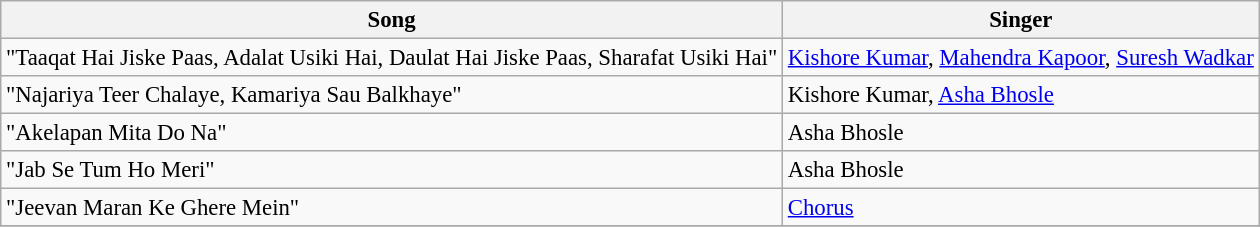<table class="wikitable" style="font-size:95%;">
<tr>
<th>Song</th>
<th>Singer</th>
</tr>
<tr>
<td>"Taaqat Hai Jiske Paas, Adalat Usiki Hai, Daulat Hai Jiske Paas, Sharafat Usiki Hai"</td>
<td><a href='#'>Kishore Kumar</a>, <a href='#'>Mahendra Kapoor</a>, <a href='#'>Suresh Wadkar</a></td>
</tr>
<tr>
<td>"Najariya Teer Chalaye, Kamariya Sau Balkhaye"</td>
<td>Kishore Kumar, <a href='#'>Asha Bhosle</a></td>
</tr>
<tr>
<td>"Akelapan Mita Do Na"</td>
<td>Asha Bhosle</td>
</tr>
<tr>
<td>"Jab Se Tum Ho Meri"</td>
<td>Asha Bhosle</td>
</tr>
<tr>
<td>"Jeevan Maran Ke Ghere Mein"</td>
<td><a href='#'>Chorus</a></td>
</tr>
<tr>
</tr>
</table>
